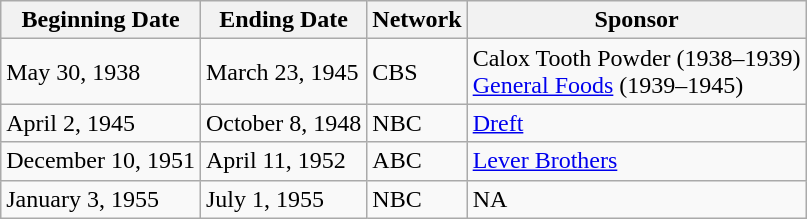<table class="wikitable">
<tr>
<th>Beginning Date</th>
<th>Ending Date</th>
<th>Network</th>
<th>Sponsor</th>
</tr>
<tr>
<td>May 30, 1938</td>
<td>March 23, 1945</td>
<td>CBS</td>
<td>Calox Tooth Powder (1938–1939)<br><a href='#'>General Foods</a> (1939–1945)</td>
</tr>
<tr>
<td>April 2, 1945</td>
<td>October 8, 1948</td>
<td>NBC</td>
<td><a href='#'>Dreft</a></td>
</tr>
<tr>
<td>December 10, 1951</td>
<td>April 11, 1952</td>
<td>ABC</td>
<td><a href='#'>Lever Brothers</a></td>
</tr>
<tr>
<td>January 3, 1955</td>
<td>July 1, 1955</td>
<td>NBC</td>
<td>NA</td>
</tr>
</table>
